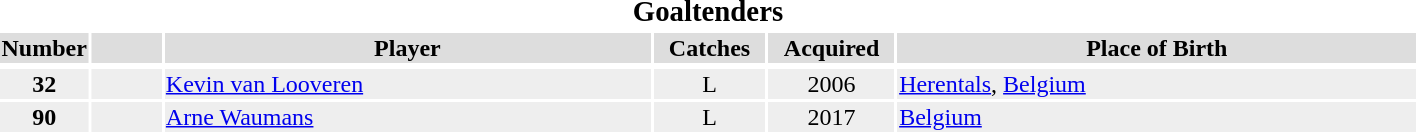<table width=75%>
<tr>
<th colspan=6><big>Goaltenders</big></th>
</tr>
<tr bgcolor="#dddddd">
<th width=5%>Number</th>
<th width=5%></th>
<th !width=15%>Player</th>
<th width=8%>Catches</th>
<th width=9%>Acquired</th>
<th width=37%>Place of Birth</th>
</tr>
<tr>
</tr>
<tr bgcolor="#eeeeee">
<td align=center><strong>32</strong></td>
<td align=center></td>
<td><a href='#'>Kevin van Looveren</a></td>
<td align=center>L</td>
<td align=center>2006</td>
<td><a href='#'>Herentals</a>, <a href='#'>Belgium</a></td>
</tr>
<tr bgcolor="#eeeeee">
<td align=center><strong>90</strong></td>
<td align=center></td>
<td><a href='#'>Arne Waumans</a></td>
<td align=center>L</td>
<td align=center>2017</td>
<td><a href='#'>Belgium</a></td>
</tr>
</table>
